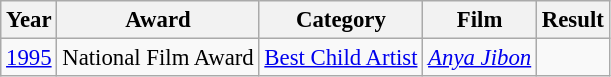<table class="wikitable" style="font-size: 95%;">
<tr>
<th>Year</th>
<th>Award</th>
<th>Category</th>
<th>Film</th>
<th>Result</th>
</tr>
<tr>
<td><a href='#'>1995</a></td>
<td>National Film Award</td>
<td><a href='#'>Best Child Artist</a></td>
<td><em><a href='#'>Anya Jibon</a></em></td>
<td></td>
</tr>
</table>
